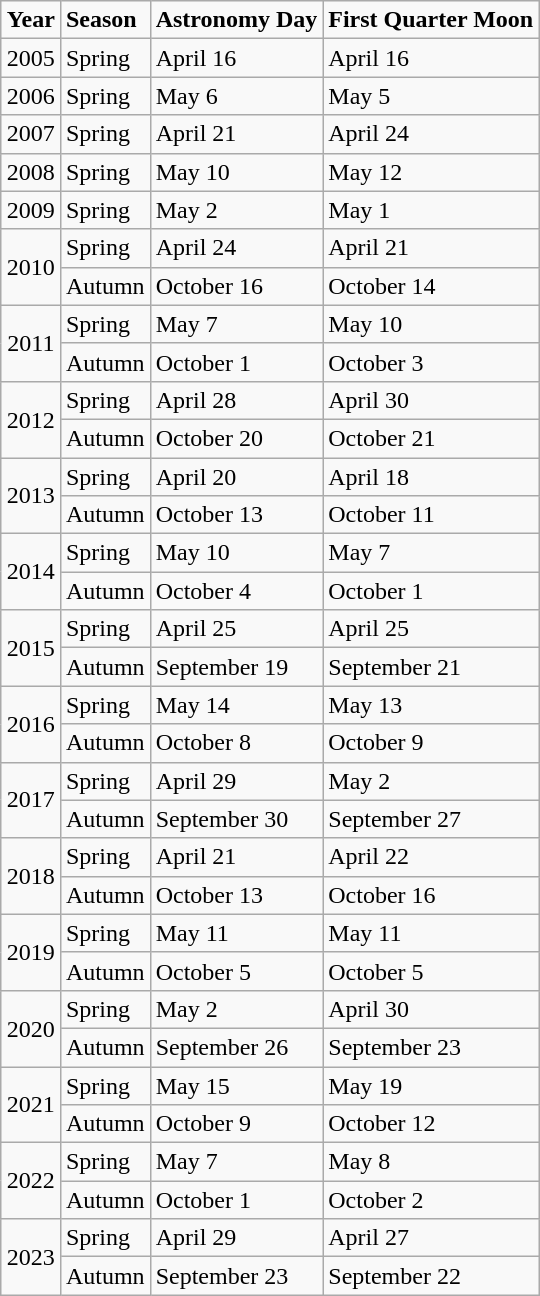<table class="wikitable" style="margin: 1em auto 1em auto;">
<tr>
<td><strong>Year</strong></td>
<td><strong>Season</strong></td>
<td><strong>Astronomy Day</strong></td>
<td><strong>First Quarter Moon</strong></td>
</tr>
<tr>
<td style="text-align:center;">2005</td>
<td>Spring</td>
<td>April 16</td>
<td>April 16</td>
</tr>
<tr>
<td style="text-align:center;">2006</td>
<td>Spring</td>
<td>May 6</td>
<td>May 5</td>
</tr>
<tr>
<td style="text-align:center;">2007</td>
<td>Spring</td>
<td>April 21</td>
<td>April 24</td>
</tr>
<tr>
<td style="text-align:center;">2008</td>
<td>Spring</td>
<td>May 10</td>
<td>May 12</td>
</tr>
<tr>
<td style="text-align:center;">2009</td>
<td>Spring</td>
<td>May 2</td>
<td>May 1</td>
</tr>
<tr>
<td rowspan="2" style="text-align:center;">2010</td>
<td>Spring</td>
<td>April 24</td>
<td>April 21</td>
</tr>
<tr>
<td>Autumn</td>
<td>October 16</td>
<td>October 14</td>
</tr>
<tr>
<td rowspan="2" style="text-align:center;">2011</td>
<td>Spring</td>
<td>May 7</td>
<td>May 10</td>
</tr>
<tr>
<td>Autumn</td>
<td>October 1</td>
<td>October 3</td>
</tr>
<tr>
<td rowspan="2" style="text-align:center;">2012</td>
<td>Spring</td>
<td>April 28</td>
<td>April 30</td>
</tr>
<tr>
<td>Autumn</td>
<td>October 20</td>
<td>October 21</td>
</tr>
<tr>
<td rowspan="2" style="text-align:center;">2013</td>
<td>Spring</td>
<td>April 20</td>
<td>April 18</td>
</tr>
<tr>
<td>Autumn</td>
<td>October 13</td>
<td>October 11</td>
</tr>
<tr>
<td rowspan="2" style="text-align:center;">2014</td>
<td>Spring</td>
<td>May 10</td>
<td>May 7</td>
</tr>
<tr>
<td>Autumn</td>
<td>October 4</td>
<td>October 1</td>
</tr>
<tr>
<td rowspan="2">2015</td>
<td>Spring</td>
<td>April 25</td>
<td>April 25</td>
</tr>
<tr>
<td>Autumn</td>
<td>September 19</td>
<td>September 21</td>
</tr>
<tr>
<td rowspan="2">2016</td>
<td>Spring</td>
<td>May 14</td>
<td>May 13</td>
</tr>
<tr>
<td>Autumn</td>
<td>October 8</td>
<td>October 9</td>
</tr>
<tr>
<td rowspan="2">2017</td>
<td>Spring</td>
<td>April 29</td>
<td>May 2</td>
</tr>
<tr>
<td>Autumn</td>
<td>September 30</td>
<td>September 27</td>
</tr>
<tr>
<td rowspan="2">2018</td>
<td>Spring</td>
<td>April 21</td>
<td>April 22</td>
</tr>
<tr>
<td>Autumn</td>
<td>October 13</td>
<td>October 16</td>
</tr>
<tr>
<td rowspan="2">2019</td>
<td>Spring</td>
<td>May 11</td>
<td>May 11</td>
</tr>
<tr>
<td>Autumn</td>
<td>October 5</td>
<td>October 5</td>
</tr>
<tr>
<td rowspan="2">2020</td>
<td>Spring</td>
<td>May 2</td>
<td>April 30</td>
</tr>
<tr>
<td>Autumn</td>
<td>September 26</td>
<td>September 23</td>
</tr>
<tr>
<td rowspan="2">2021</td>
<td>Spring</td>
<td>May 15</td>
<td>May 19</td>
</tr>
<tr>
<td>Autumn</td>
<td>October 9</td>
<td>October 12</td>
</tr>
<tr>
<td rowspan="2">2022</td>
<td>Spring</td>
<td>May 7</td>
<td>May 8</td>
</tr>
<tr>
<td>Autumn</td>
<td>October 1</td>
<td>October 2</td>
</tr>
<tr>
<td rowspan="2">2023</td>
<td>Spring</td>
<td>April 29</td>
<td>April 27</td>
</tr>
<tr>
<td>Autumn</td>
<td>September 23</td>
<td>September 22</td>
</tr>
</table>
